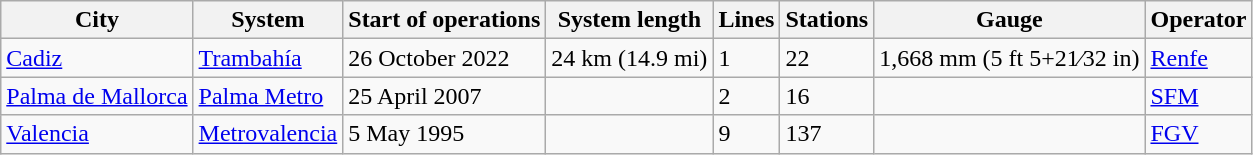<table class="wikitable sortable">
<tr>
<th>City</th>
<th>System</th>
<th>Start of operations</th>
<th>System length</th>
<th>Lines</th>
<th>Stations</th>
<th>Gauge</th>
<th>Operator</th>
</tr>
<tr>
<td><a href='#'>Cadiz</a></td>
<td><a href='#'>Trambahía</a></td>
<td>26 October 2022</td>
<td>24 km (14.9 mi)</td>
<td>1</td>
<td>22</td>
<td>1,668 mm (5 ft 5+21⁄32 in)</td>
<td><a href='#'>Renfe</a></td>
</tr>
<tr>
<td><a href='#'>Palma de Mallorca</a></td>
<td><a href='#'>Palma Metro</a></td>
<td>25 April 2007</td>
<td></td>
<td>2</td>
<td>16</td>
<td></td>
<td><a href='#'>SFM</a></td>
</tr>
<tr>
<td><a href='#'>Valencia</a></td>
<td><a href='#'>Metrovalencia</a></td>
<td>5 May 1995</td>
<td></td>
<td>9</td>
<td>137</td>
<td></td>
<td><a href='#'>FGV</a></td>
</tr>
</table>
